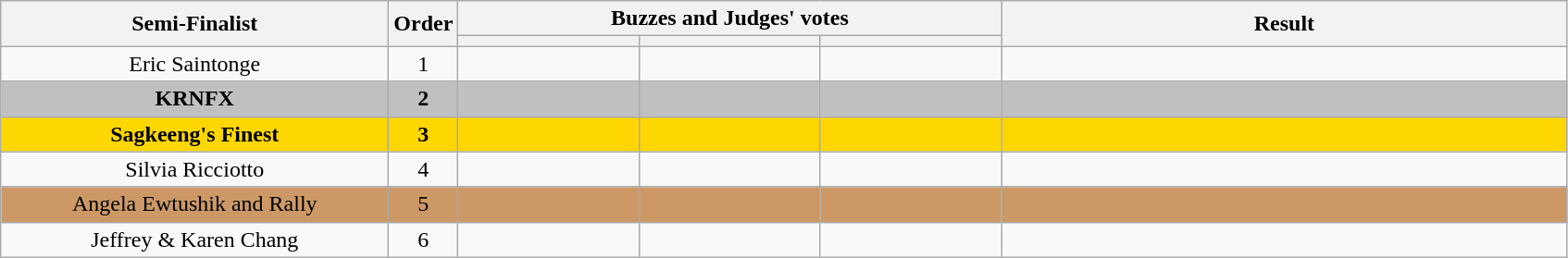<table class="wikitable plainrowheaders sortable" style="text-align:center;">
<tr>
<th scope="col" rowspan="2" class="unsortable" style="width:17em;">Semi-Finalist</th>
<th scope="col" rowspan="2" style="width:1em;">Order</th>
<th scope="col" colspan="3" class="unsortable" style="width:24em;">Buzzes and Judges' votes</th>
<th scope="col" rowspan="2" style="width:25em;">Result</th>
</tr>
<tr>
<th scope="col" class="unsortable" style="width:6em;"></th>
<th scope="col" class="unsortable" style="width:6em;"></th>
<th scope="col" class="unsortable" style="width:6em;"></th>
</tr>
<tr>
<td>Eric Saintonge</td>
<td>1</td>
<td style="text-align:center"></td>
<td style="text-align:center"></td>
<td style="text-align:center"></td>
<td></td>
</tr>
<tr style="background:silver;">
<td><strong>KRNFX</strong></td>
<td><strong>2</strong></td>
<td style="text-align:center"></td>
<td style="text-align:center"></td>
<td style="text-align:center"></td>
<td><strong></strong></td>
</tr>
<tr style="background:gold;">
<td><strong>Sagkeeng's Finest</strong></td>
<td><strong>3</strong></td>
<td style="text-align:center"></td>
<td style="text-align:center"></td>
<td style="text-align:center"></td>
<td><strong></strong></td>
</tr>
<tr>
<td>Silvia Ricciotto</td>
<td>4</td>
<td style="text-align:center"></td>
<td style="text-align:center"></td>
<td style="text-align:center"></td>
<td></td>
</tr>
<tr style="background:#c96;">
<td>Angela Ewtushik and Rally</td>
<td>5</td>
<td style="text-align:center"></td>
<td style="text-align:center"></td>
<td style="text-align:center"></td>
<td></td>
</tr>
<tr>
<td>Jeffrey & Karen Chang</td>
<td>6</td>
<td style="text-align:center"></td>
<td style="text-align:center"></td>
<td style="text-align:center"></td>
<td></td>
</tr>
</table>
